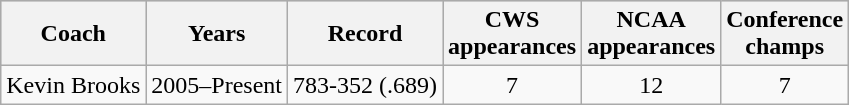<table class="wikitable" style="text-align:center">
<tr bgcolor="#CCCCCC">
<th>Coach</th>
<th>Years</th>
<th>Record</th>
<th>CWS<br>appearances</th>
<th>NCAA<br>appearances</th>
<th>Conference<br>champs</th>
</tr>
<tr>
<td>Kevin Brooks</td>
<td>2005–Present</td>
<td>783-352 (.689)</td>
<td>7</td>
<td>12</td>
<td>7</td>
</tr>
</table>
